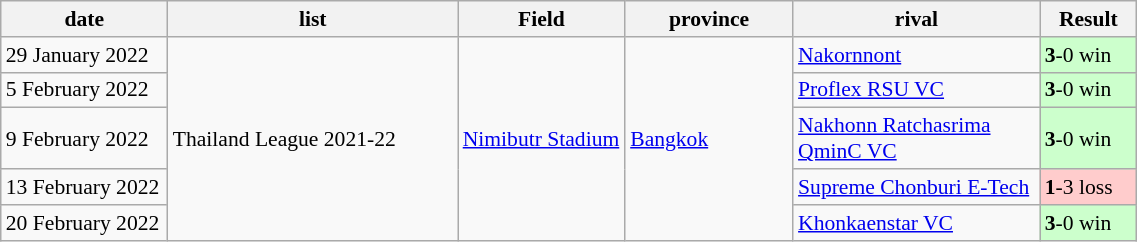<table class="wikitable" style="font-size:90%; width:60%;">
<tr>
<th style="width:10em">date</th>
<th style="width:20em">list</th>
<th style="width:10em">Field</th>
<th style="width:10em">province</th>
<th style="width:15em">rival</th>
<th style="width:5em">Result</th>
</tr>
<tr>
<td>29 January 2022</td>
<td rowspan="5">Thailand League 2021-22</td>
<td rowspan="5"> <a href='#'>Nimibutr Stadium</a></td>
<td rowspan="5"><a href='#'>Bangkok</a></td>
<td><a href='#'>Nakornnont</a></td>
<td bgcolor="#ccffcc" width="10px"><strong>3</strong>-0 win</td>
</tr>
<tr>
<td>5 February 2022</td>
<td><a href='#'>Proflex RSU VC</a></td>
<td bgcolor="#ccffcc" width="10px"><strong>3</strong>-0 win</td>
</tr>
<tr>
<td>9 February 2022</td>
<td><a href='#'>Nakhonn Ratchasrima QminC VC</a></td>
<td bgcolor="#ccffcc" width="10px"><strong>3</strong>-0 win</td>
</tr>
<tr>
<td>13 February 2022</td>
<td><a href='#'>Supreme Chonburi E-Tech</a></td>
<td width="10px" bgcolor="#ffcccc"><strong>1</strong>-3 loss</td>
</tr>
<tr>
<td>20 February 2022</td>
<td><a href='#'>Khonkaenstar VC</a></td>
<td bgcolor="#ccffcc" width="10px"><strong>3</strong>-0 win</td>
</tr>
</table>
